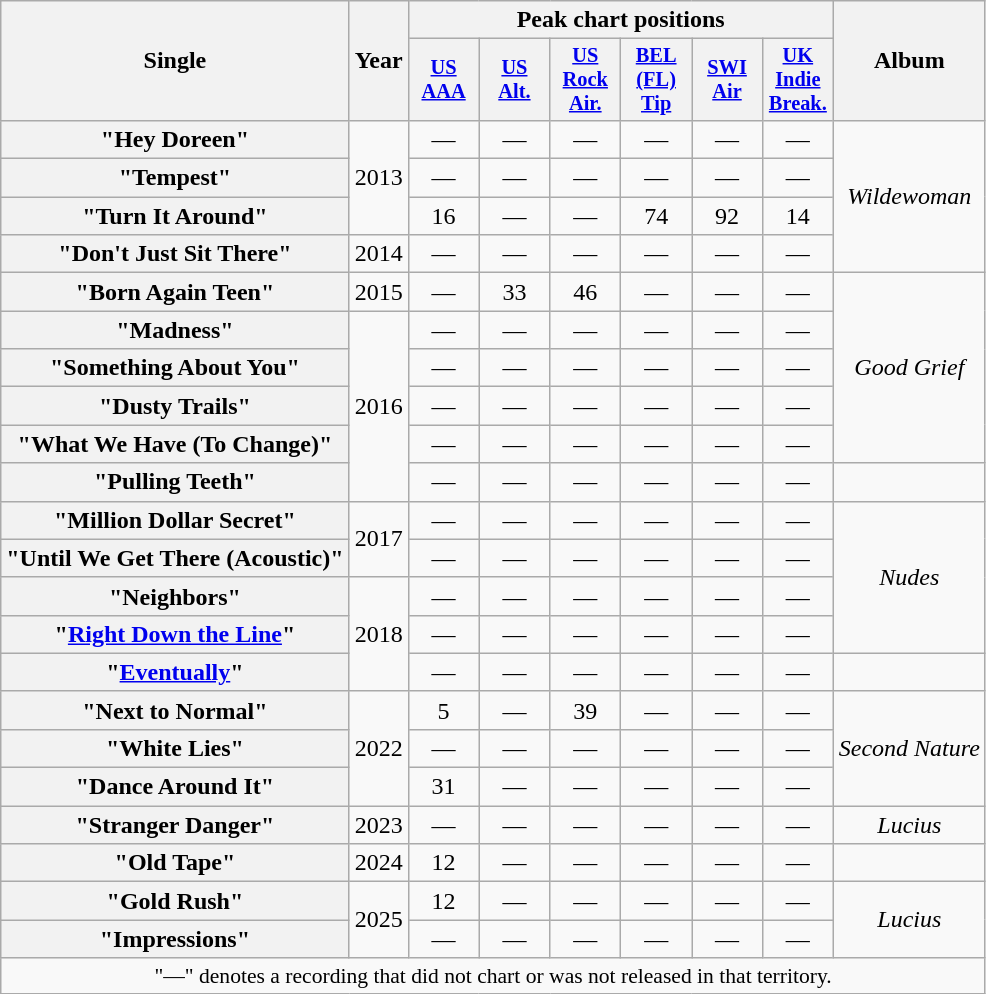<table class="wikitable plainrowheaders" style="text-align:center;">
<tr>
<th scope="col" rowspan="2">Single</th>
<th scope="col" rowspan="2">Year</th>
<th scope="col" colspan="6">Peak chart positions</th>
<th scope="col" rowspan="2">Album</th>
</tr>
<tr>
<th scope="col" style="width:3em;font-size:85%;"><a href='#'>US<br>AAA</a><br></th>
<th scope="col" style="width:3em;font-size:85%;"><a href='#'>US<br>Alt.</a><br></th>
<th scope="col" style="width:3em;font-size:85%;"><a href='#'>US<br>Rock<br>Air.</a><br></th>
<th scope="col" style="width:3em;font-size:85%;"><a href='#'>BEL<br>(FL)<br>Tip</a><br></th>
<th scope="col" style="width:3em;font-size:85%;"><a href='#'>SWI<br>Air</a><br></th>
<th scope="col" style="width:3em;font-size:85%;"><a href='#'>UK<br>Indie<br>Break.</a><br></th>
</tr>
<tr>
<th scope="row">"Hey Doreen"</th>
<td rowspan="3">2013</td>
<td>—</td>
<td>—</td>
<td>—</td>
<td>—</td>
<td>—</td>
<td>—</td>
<td rowspan="4"><em>Wildewoman</em></td>
</tr>
<tr>
<th scope="row">"Tempest"</th>
<td>—</td>
<td>—</td>
<td>—</td>
<td>—</td>
<td>—</td>
<td>—</td>
</tr>
<tr>
<th scope="row">"Turn It Around"</th>
<td>16</td>
<td>—</td>
<td>—</td>
<td>74</td>
<td>92</td>
<td>14</td>
</tr>
<tr>
<th scope="row">"Don't Just Sit There"</th>
<td>2014</td>
<td>—</td>
<td>—</td>
<td>—</td>
<td>—</td>
<td>—</td>
<td>—</td>
</tr>
<tr>
<th scope="row">"Born Again Teen"</th>
<td>2015</td>
<td>—</td>
<td>33</td>
<td>46</td>
<td>—</td>
<td>—</td>
<td>—</td>
<td rowspan="5"><em>Good Grief</em></td>
</tr>
<tr>
<th scope="row">"Madness"</th>
<td rowspan="5">2016</td>
<td>—</td>
<td>—</td>
<td>—</td>
<td>—</td>
<td>—</td>
<td>—</td>
</tr>
<tr>
<th scope="row">"Something About You"</th>
<td>—</td>
<td>—</td>
<td>—</td>
<td>—</td>
<td>—</td>
<td>—</td>
</tr>
<tr>
<th scope="row">"Dusty Trails"</th>
<td>—</td>
<td>—</td>
<td>—</td>
<td>—</td>
<td>—</td>
<td>—</td>
</tr>
<tr>
<th scope="row">"What We Have (To Change)"</th>
<td>—</td>
<td>—</td>
<td>—</td>
<td>—</td>
<td>—</td>
<td>—</td>
</tr>
<tr>
<th scope="row">"Pulling Teeth"</th>
<td>—</td>
<td>—</td>
<td>—</td>
<td>—</td>
<td>—</td>
<td>—</td>
<td></td>
</tr>
<tr>
<th scope="row">"Million Dollar Secret"</th>
<td rowspan="2">2017</td>
<td>—</td>
<td>—</td>
<td>—</td>
<td>—</td>
<td>—</td>
<td>—</td>
<td rowspan="4"><em>Nudes</em></td>
</tr>
<tr>
<th scope="row">"Until We Get There (Acoustic)"</th>
<td>—</td>
<td>—</td>
<td>—</td>
<td>—</td>
<td>—</td>
<td>—</td>
</tr>
<tr>
<th scope="row">"Neighbors"</th>
<td rowspan="3">2018</td>
<td>—</td>
<td>—</td>
<td>—</td>
<td>—</td>
<td>—</td>
<td>—</td>
</tr>
<tr>
<th scope="row">"<a href='#'>Right Down the Line</a>"</th>
<td>—</td>
<td>—</td>
<td>—</td>
<td>—</td>
<td>—</td>
<td>—</td>
</tr>
<tr>
<th scope="row">"<a href='#'>Eventually</a>"</th>
<td>—</td>
<td>—</td>
<td>—</td>
<td>—</td>
<td>—</td>
<td>—</td>
<td></td>
</tr>
<tr>
<th scope="row">"Next to Normal"</th>
<td rowspan="3">2022</td>
<td>5</td>
<td>—</td>
<td>39</td>
<td>—</td>
<td>—</td>
<td>—</td>
<td rowspan="3"><em>Second Nature</em></td>
</tr>
<tr>
<th scope="row">"White Lies"</th>
<td>—</td>
<td>—</td>
<td>—</td>
<td>—</td>
<td>—</td>
<td>—</td>
</tr>
<tr>
<th scope="row">"Dance Around It"<br></th>
<td>31</td>
<td>—</td>
<td>—</td>
<td>—</td>
<td>—</td>
<td>—</td>
</tr>
<tr>
<th scope="row">"Stranger Danger"</th>
<td>2023</td>
<td>—</td>
<td>—</td>
<td>—</td>
<td>—</td>
<td>—</td>
<td>—</td>
<td><em>Lucius</em></td>
</tr>
<tr>
<th scope="row">"Old Tape"<br></th>
<td>2024</td>
<td>12</td>
<td>—</td>
<td>—</td>
<td>—</td>
<td>—</td>
<td>—</td>
<td></td>
</tr>
<tr>
<th scope="row">"Gold Rush"</th>
<td rowspan="2">2025</td>
<td>12</td>
<td>—</td>
<td>—</td>
<td>—</td>
<td>—</td>
<td>—</td>
<td rowspan="2"><em>Lucius</em></td>
</tr>
<tr>
<th scope="row">"Impressions"<br></th>
<td>—</td>
<td>—</td>
<td>—</td>
<td>—</td>
<td>—</td>
<td>—</td>
</tr>
<tr>
<td colspan="12" style="font-size:90%">"—" denotes a recording that did not chart or was not released in that territory.</td>
</tr>
</table>
